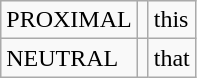<table class="wikitable">
<tr>
<td>PROXIMAL</td>
<td></td>
<td>this</td>
</tr>
<tr>
<td>NEUTRAL</td>
<td></td>
<td>that</td>
</tr>
</table>
